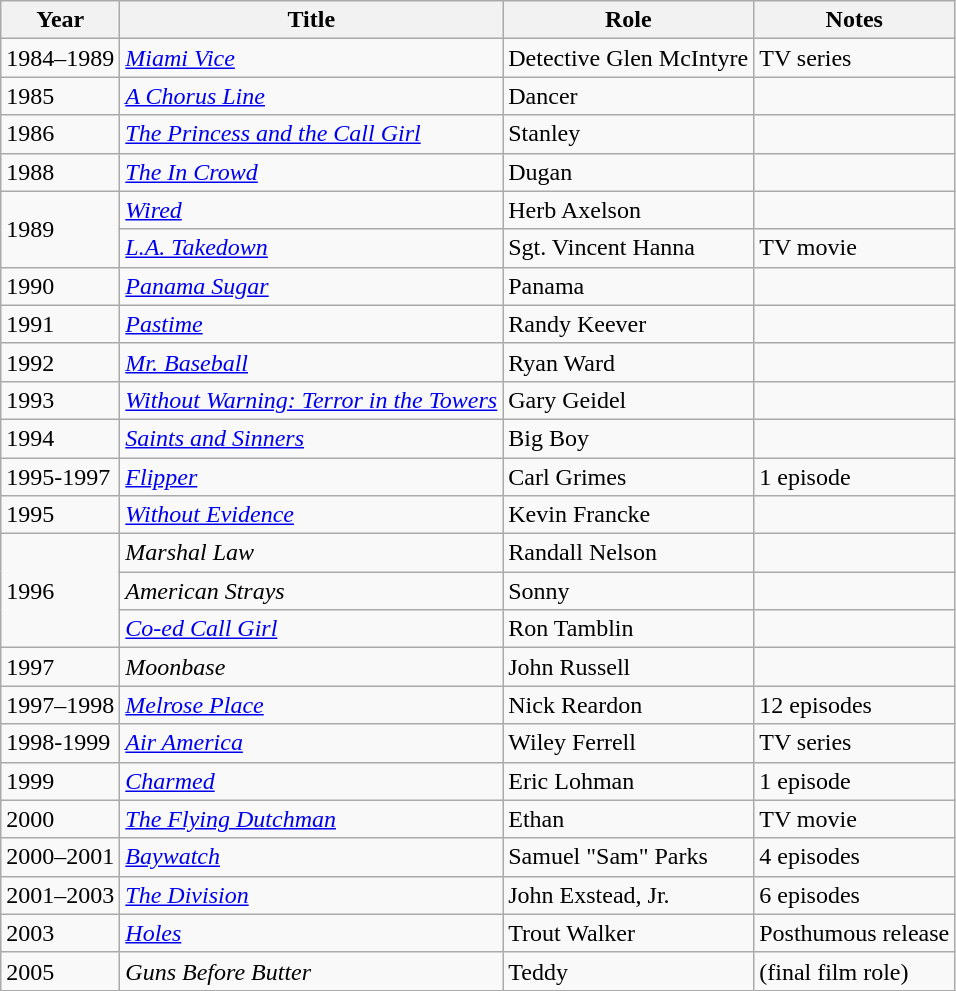<table class="wikitable sortable">
<tr>
<th>Year</th>
<th>Title</th>
<th>Role</th>
<th class = "unsortable">Notes</th>
</tr>
<tr>
<td>1984–1989</td>
<td><em><a href='#'>Miami Vice</a></em></td>
<td>Detective Glen McIntyre</td>
<td>TV series</td>
</tr>
<tr>
<td>1985</td>
<td><em><a href='#'>A Chorus Line</a></em></td>
<td>Dancer</td>
<td></td>
</tr>
<tr>
<td>1986</td>
<td><em><a href='#'>The Princess and the Call Girl</a></em></td>
<td>Stanley</td>
<td></td>
</tr>
<tr>
<td>1988</td>
<td><em><a href='#'>The In Crowd</a></em></td>
<td>Dugan</td>
<td></td>
</tr>
<tr>
<td rowspan=2>1989</td>
<td><em><a href='#'>Wired</a></em></td>
<td>Herb Axelson</td>
<td></td>
</tr>
<tr>
<td><em><a href='#'>L.A. Takedown</a></em></td>
<td>Sgt. Vincent Hanna</td>
<td>TV movie</td>
</tr>
<tr>
<td>1990</td>
<td><em><a href='#'>Panama Sugar</a></em></td>
<td>Panama</td>
<td></td>
</tr>
<tr>
<td>1991</td>
<td><em><a href='#'>Pastime</a></em></td>
<td>Randy Keever</td>
<td></td>
</tr>
<tr>
<td>1992</td>
<td><em><a href='#'>Mr. Baseball</a></em></td>
<td>Ryan Ward</td>
<td></td>
</tr>
<tr>
<td>1993</td>
<td><em><a href='#'>Without Warning: Terror in the Towers</a></em></td>
<td>Gary Geidel</td>
<td></td>
</tr>
<tr>
<td>1994</td>
<td><em><a href='#'>Saints and Sinners</a></em></td>
<td>Big Boy</td>
<td></td>
</tr>
<tr>
<td>1995-1997</td>
<td><em><a href='#'>Flipper</a></em></td>
<td>Carl Grimes</td>
<td>1 episode</td>
</tr>
<tr>
<td>1995</td>
<td><em><a href='#'>Without Evidence</a></em></td>
<td>Kevin Francke</td>
<td></td>
</tr>
<tr>
<td rowspan=3>1996</td>
<td><em>Marshal Law</em></td>
<td>Randall Nelson</td>
<td></td>
</tr>
<tr>
<td><em>American Strays</em></td>
<td>Sonny</td>
<td></td>
</tr>
<tr>
<td><em><a href='#'>Co-ed Call Girl</a></em></td>
<td>Ron Tamblin</td>
<td></td>
</tr>
<tr>
<td>1997</td>
<td><em>Moonbase</em></td>
<td>John Russell</td>
<td></td>
</tr>
<tr>
<td>1997–1998</td>
<td><em><a href='#'>Melrose Place</a></em></td>
<td>Nick Reardon</td>
<td>12 episodes</td>
</tr>
<tr>
<td>1998-1999</td>
<td><em><a href='#'>Air America</a></em></td>
<td>Wiley Ferrell</td>
<td>TV series</td>
</tr>
<tr>
<td>1999</td>
<td><em><a href='#'>Charmed</a></em></td>
<td>Eric Lohman</td>
<td>1 episode</td>
</tr>
<tr>
<td>2000</td>
<td><em><a href='#'>The Flying Dutchman</a></em></td>
<td>Ethan</td>
<td>TV movie</td>
</tr>
<tr>
<td>2000–2001</td>
<td><em><a href='#'>Baywatch</a></em></td>
<td>Samuel "Sam" Parks</td>
<td>4 episodes</td>
</tr>
<tr>
<td>2001–2003</td>
<td><em><a href='#'>The Division</a></em></td>
<td>John Exstead, Jr.</td>
<td>6 episodes</td>
</tr>
<tr>
<td>2003</td>
<td><em><a href='#'>Holes</a></em></td>
<td>Trout Walker</td>
<td>Posthumous release</td>
</tr>
<tr>
<td>2005</td>
<td><em>Guns Before Butter</em></td>
<td>Teddy</td>
<td>(final film role)</td>
</tr>
</table>
